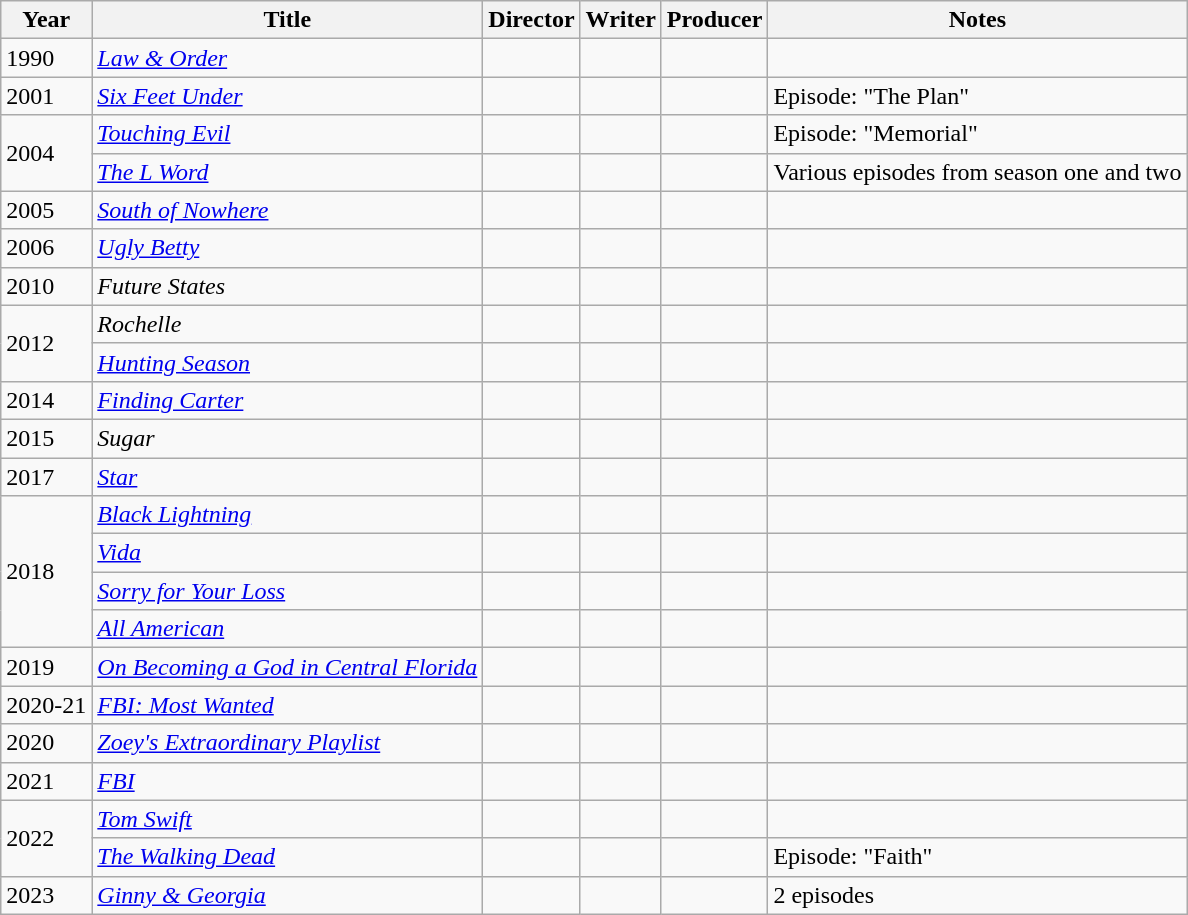<table class="wikitable">
<tr>
<th>Year</th>
<th>Title</th>
<th>Director</th>
<th>Writer</th>
<th>Producer</th>
<th>Notes</th>
</tr>
<tr>
<td>1990</td>
<td><em><a href='#'>Law & Order</a></em></td>
<td></td>
<td></td>
<td></td>
<td></td>
</tr>
<tr>
<td>2001</td>
<td><em><a href='#'>Six Feet Under</a></em></td>
<td></td>
<td></td>
<td></td>
<td>Episode: "The Plan"</td>
</tr>
<tr>
<td rowspan=2>2004</td>
<td><em><a href='#'>Touching Evil</a></em></td>
<td></td>
<td></td>
<td></td>
<td>Episode: "Memorial"</td>
</tr>
<tr>
<td><em><a href='#'>The L Word</a></em></td>
<td></td>
<td></td>
<td></td>
<td>Various episodes from season one and two</td>
</tr>
<tr>
<td>2005</td>
<td><em><a href='#'>South of Nowhere</a></em></td>
<td></td>
<td></td>
<td></td>
<td></td>
</tr>
<tr>
<td>2006</td>
<td><em><a href='#'>Ugly Betty</a></em></td>
<td></td>
<td></td>
<td></td>
<td></td>
</tr>
<tr>
<td>2010</td>
<td><em>Future States</em></td>
<td></td>
<td></td>
<td></td>
<td></td>
</tr>
<tr>
<td rowspan=2>2012</td>
<td><em>Rochelle</em></td>
<td></td>
<td></td>
<td></td>
<td></td>
</tr>
<tr>
<td><em><a href='#'>Hunting Season</a></em></td>
<td></td>
<td></td>
<td></td>
<td></td>
</tr>
<tr>
<td>2014</td>
<td><em><a href='#'>Finding Carter</a></em></td>
<td></td>
<td></td>
<td></td>
<td></td>
</tr>
<tr>
<td>2015</td>
<td><em>Sugar</em></td>
<td></td>
<td></td>
<td></td>
<td></td>
</tr>
<tr>
<td>2017</td>
<td><em><a href='#'>Star</a></em></td>
<td></td>
<td></td>
<td></td>
<td></td>
</tr>
<tr>
<td rowspan="4">2018</td>
<td><em><a href='#'>Black Lightning</a></em></td>
<td></td>
<td></td>
<td></td>
<td></td>
</tr>
<tr>
<td><em><a href='#'>Vida</a></em></td>
<td></td>
<td></td>
<td></td>
<td></td>
</tr>
<tr>
<td><em><a href='#'>Sorry for Your Loss</a></em></td>
<td></td>
<td></td>
<td></td>
<td></td>
</tr>
<tr>
<td><em><a href='#'>All American</a></em></td>
<td></td>
<td></td>
<td></td>
<td></td>
</tr>
<tr>
<td>2019</td>
<td><em><a href='#'>On Becoming a God in Central Florida</a></em></td>
<td></td>
<td></td>
<td></td>
<td></td>
</tr>
<tr>
<td>2020-21</td>
<td><em><a href='#'>FBI: Most Wanted</a></em></td>
<td></td>
<td></td>
<td></td>
<td></td>
</tr>
<tr>
<td>2020</td>
<td><em><a href='#'>Zoey's Extraordinary Playlist</a></em></td>
<td></td>
<td></td>
<td></td>
<td></td>
</tr>
<tr>
<td>2021</td>
<td><em><a href='#'>FBI</a></em></td>
<td></td>
<td></td>
<td></td>
<td></td>
</tr>
<tr>
<td rowspan="2">2022</td>
<td><em><a href='#'>Tom Swift</a></em></td>
<td></td>
<td></td>
<td></td>
<td></td>
</tr>
<tr>
<td><em><a href='#'>The Walking Dead</a></em></td>
<td></td>
<td></td>
<td></td>
<td>Episode: "Faith"</td>
</tr>
<tr>
<td>2023</td>
<td><em><a href='#'>Ginny & Georgia</a></em></td>
<td></td>
<td></td>
<td></td>
<td>2 episodes</td>
</tr>
</table>
